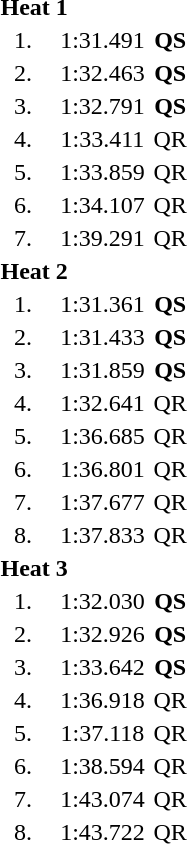<table style="text-align:center">
<tr>
<td colspan=4 align=left><strong>Heat 1</strong></td>
</tr>
<tr>
<td width=30>1.</td>
<td align=left></td>
<td width=60>1:31.491</td>
<td><strong>QS</strong></td>
</tr>
<tr>
<td>2.</td>
<td align=left></td>
<td>1:32.463</td>
<td><strong>QS</strong></td>
</tr>
<tr>
<td>3.</td>
<td align=left></td>
<td>1:32.791</td>
<td><strong>QS</strong></td>
</tr>
<tr>
<td>4.</td>
<td align=left></td>
<td>1:33.411</td>
<td>QR</td>
</tr>
<tr>
<td>5.</td>
<td align=left></td>
<td>1:33.859</td>
<td>QR</td>
</tr>
<tr>
<td>6.</td>
<td align=left></td>
<td>1:34.107</td>
<td>QR</td>
</tr>
<tr>
<td>7.</td>
<td align=left></td>
<td>1:39.291</td>
<td>QR</td>
</tr>
<tr>
<td colspan=4 align=left><strong>Heat 2</strong></td>
</tr>
<tr>
<td>1.</td>
<td align=left></td>
<td>1:31.361</td>
<td><strong>QS</strong></td>
</tr>
<tr>
<td>2.</td>
<td align=left></td>
<td>1:31.433</td>
<td><strong>QS</strong></td>
</tr>
<tr>
<td>3.</td>
<td align=left></td>
<td>1:31.859</td>
<td><strong>QS</strong></td>
</tr>
<tr>
<td>4.</td>
<td align=left></td>
<td>1:32.641</td>
<td>QR</td>
</tr>
<tr>
<td>5.</td>
<td align=left></td>
<td>1:36.685</td>
<td>QR</td>
</tr>
<tr>
<td>6.</td>
<td align=left></td>
<td>1:36.801</td>
<td>QR</td>
</tr>
<tr>
<td>7.</td>
<td align=left></td>
<td>1:37.677</td>
<td>QR</td>
</tr>
<tr>
<td>8.</td>
<td align=left></td>
<td>1:37.833</td>
<td>QR</td>
</tr>
<tr>
<td colspan=4 align=left><strong>Heat 3</strong></td>
</tr>
<tr>
<td>1.</td>
<td align=left></td>
<td>1:32.030</td>
<td><strong>QS</strong></td>
</tr>
<tr>
<td>2.</td>
<td align=left></td>
<td>1:32.926</td>
<td><strong>QS</strong></td>
</tr>
<tr>
<td>3.</td>
<td align=left></td>
<td>1:33.642</td>
<td><strong>QS</strong></td>
</tr>
<tr>
<td>4.</td>
<td align=left></td>
<td>1:36.918</td>
<td>QR</td>
</tr>
<tr>
<td>5.</td>
<td align=left></td>
<td>1:37.118</td>
<td>QR</td>
</tr>
<tr>
<td>6.</td>
<td align=left></td>
<td>1:38.594</td>
<td>QR</td>
</tr>
<tr>
<td>7.</td>
<td align=left></td>
<td>1:43.074</td>
<td>QR</td>
</tr>
<tr>
<td>8.</td>
<td align=left></td>
<td>1:43.722</td>
<td>QR</td>
</tr>
</table>
